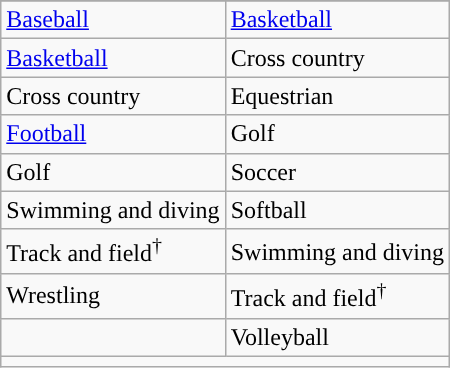<table class="wikitable">
<tr>
</tr>
<tr>
<td><a href='#'>Baseball</a></td>
<td><a href='#'>Basketball</a></td>
</tr>
<tr>
<td><a href='#'>Basketball</a></td>
<td>Cross country</td>
</tr>
<tr>
<td>Cross country</td>
<td>Equestrian</td>
</tr>
<tr>
<td><a href='#'>Football</a></td>
<td>Golf</td>
</tr>
<tr>
<td>Golf</td>
<td>Soccer</td>
</tr>
<tr>
<td>Swimming and diving</td>
<td>Softball</td>
</tr>
<tr>
<td>Track and field<sup>†</sup></td>
<td>Swimming and diving</td>
</tr>
<tr>
<td>Wrestling</td>
<td>Track and field<sup>†</sup></td>
</tr>
<tr>
<td></td>
<td>Volleyball</td>
</tr>
<tr>
<td colspan="2"></td>
</tr>
</table>
